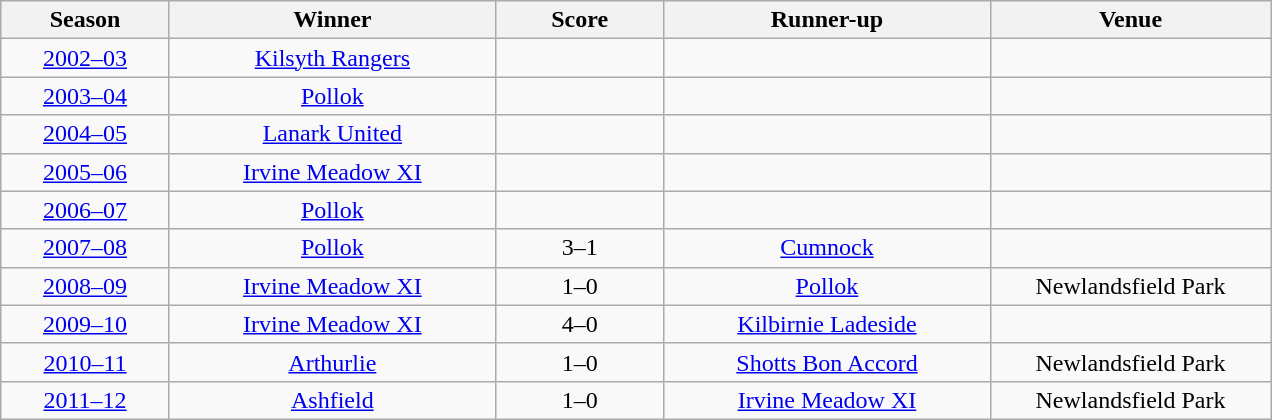<table class="wikitable sortable" style="text-align: center;">
<tr>
<th width="105">Season</th>
<th width="210">Winner</th>
<th width="105">Score</th>
<th width="210">Runner-up</th>
<th width="180">Venue</th>
</tr>
<tr>
<td><a href='#'>2002–03</a></td>
<td><a href='#'>Kilsyth Rangers</a></td>
<td></td>
<td></td>
<td></td>
</tr>
<tr>
<td><a href='#'>2003–04</a></td>
<td><a href='#'>Pollok</a></td>
<td></td>
<td></td>
<td></td>
</tr>
<tr>
<td><a href='#'>2004–05</a></td>
<td><a href='#'>Lanark United</a></td>
<td></td>
<td></td>
<td></td>
</tr>
<tr>
<td><a href='#'>2005–06</a></td>
<td><a href='#'>Irvine Meadow XI</a></td>
<td></td>
<td></td>
<td></td>
</tr>
<tr>
<td><a href='#'>2006–07</a></td>
<td><a href='#'>Pollok</a></td>
<td></td>
<td></td>
<td></td>
</tr>
<tr>
<td><a href='#'>2007–08</a></td>
<td><a href='#'>Pollok</a></td>
<td>3–1</td>
<td><a href='#'>Cumnock</a></td>
<td></td>
</tr>
<tr>
<td><a href='#'>2008–09</a></td>
<td><a href='#'>Irvine Meadow XI</a></td>
<td>1–0</td>
<td><a href='#'>Pollok</a></td>
<td>Newlandsfield Park</td>
</tr>
<tr>
<td><a href='#'>2009–10</a></td>
<td><a href='#'>Irvine Meadow XI</a></td>
<td>4–0</td>
<td><a href='#'>Kilbirnie Ladeside</a></td>
<td></td>
</tr>
<tr>
<td><a href='#'>2010–11</a></td>
<td><a href='#'>Arthurlie</a></td>
<td>1–0</td>
<td><a href='#'>Shotts Bon Accord</a></td>
<td>Newlandsfield Park</td>
</tr>
<tr>
<td><a href='#'>2011–12</a></td>
<td><a href='#'>Ashfield</a></td>
<td>1–0</td>
<td><a href='#'>Irvine Meadow XI</a></td>
<td>Newlandsfield Park</td>
</tr>
</table>
